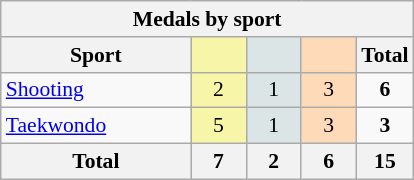<table class="wikitable" style="font-size:90%; text-align:center;">
<tr>
<th colspan=5>Medals by sport</th>
</tr>
<tr>
<th width=120>Sport</th>
<th scope="col" width=30 style="background:#F7F6A8;"></th>
<th scope="col" width=30 style="background:#DCE5E5;"></th>
<th scope="col" width=30 style="background:#FFDAB9;"></th>
<th width=30>Total</th>
</tr>
<tr>
<td align=left><a href='#'>Shooting</a></td>
<td style="background:#F7F6A8;">2</td>
<td style="background:#DCE5E5;">1</td>
<td style="background:#FFDAB9;">3</td>
<td><strong>6</strong></td>
</tr>
<tr>
<td align=left><a href='#'>Taekwondo</a></td>
<td style="background:#F7F6A8;">5</td>
<td style="background:#DCE5E5;">1</td>
<td style="background:#FFDAB9;">3</td>
<td><strong>3</strong></td>
</tr>
<tr class="sortbottom">
<th>Total</th>
<th>7</th>
<th>2</th>
<th>6</th>
<th>15</th>
</tr>
</table>
